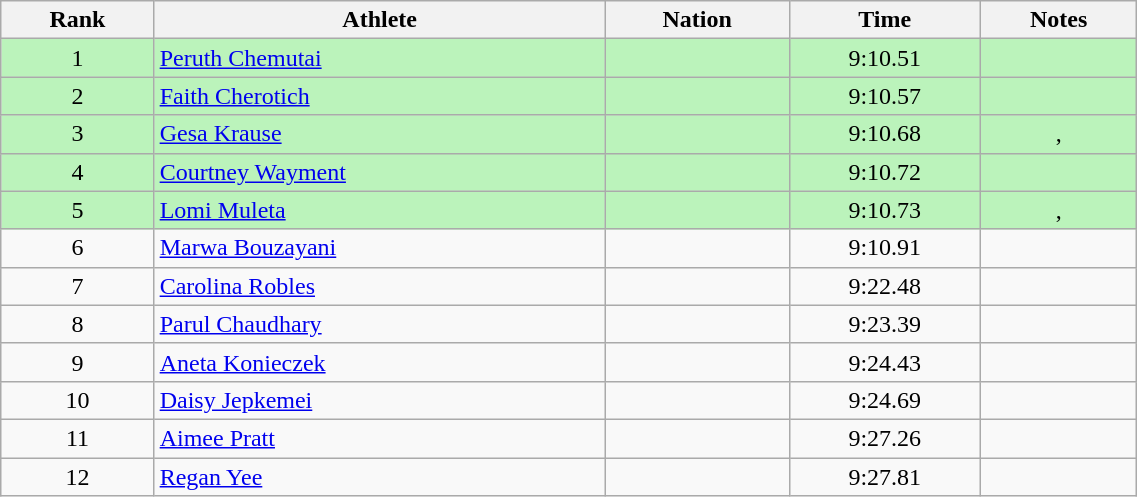<table class="wikitable sortable" style="text-align:center;width: 60%;">
<tr>
<th>Rank</th>
<th>Athlete</th>
<th>Nation</th>
<th>Time</th>
<th>Notes</th>
</tr>
<tr bgcolor=bbf3bb>
<td>1</td>
<td align=left><a href='#'>Peruth Chemutai</a></td>
<td align=left></td>
<td>9:10.51</td>
<td></td>
</tr>
<tr bgcolor=bbf3bb>
<td>2</td>
<td align=left><a href='#'>Faith Cherotich</a></td>
<td align=left></td>
<td>9:10.57</td>
<td></td>
</tr>
<tr bgcolor=bbf3bb>
<td>3</td>
<td align=left><a href='#'>Gesa Krause</a></td>
<td align=left></td>
<td>9:10.68</td>
<td>, </td>
</tr>
<tr bgcolor=bbf3bb>
<td>4</td>
<td align=left><a href='#'>Courtney Wayment</a></td>
<td align=left></td>
<td>9:10.72</td>
<td></td>
</tr>
<tr bgcolor=bbf3bb>
<td>5</td>
<td align=left><a href='#'>Lomi Muleta</a></td>
<td align=left></td>
<td>9:10.73</td>
<td>, </td>
</tr>
<tr>
<td>6</td>
<td align=left><a href='#'>Marwa Bouzayani</a></td>
<td align=left></td>
<td>9:10.91</td>
<td></td>
</tr>
<tr>
<td>7</td>
<td align=left><a href='#'>Carolina Robles</a></td>
<td align=left></td>
<td>9:22.48</td>
<td></td>
</tr>
<tr>
<td>8</td>
<td align=left><a href='#'>Parul Chaudhary</a></td>
<td align=left></td>
<td>9:23.39</td>
<td></td>
</tr>
<tr>
<td>9</td>
<td align=left><a href='#'>Aneta Konieczek</a></td>
<td align=left></td>
<td>9:24.43</td>
<td></td>
</tr>
<tr>
<td>10</td>
<td align=left><a href='#'>Daisy Jepkemei</a></td>
<td align=left></td>
<td>9:24.69</td>
<td></td>
</tr>
<tr>
<td>11</td>
<td align=left><a href='#'>Aimee Pratt</a></td>
<td align=left></td>
<td>9:27.26</td>
<td></td>
</tr>
<tr>
<td>12</td>
<td align=left><a href='#'>Regan Yee</a></td>
<td align=left></td>
<td>9:27.81</td>
<td></td>
</tr>
</table>
